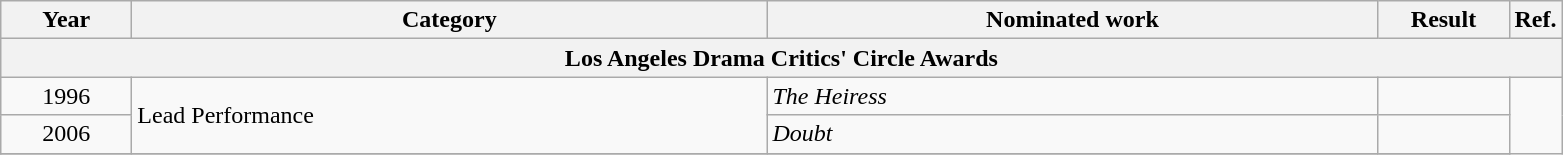<table class=wikitable>
<tr>
<th scope="col" style="width:5em;">Year</th>
<th scope="col" style="width:26em;">Category</th>
<th scope="col" style="width:25em;">Nominated work</th>
<th scope="col" style="width:5em;">Result</th>
<th>Ref.</th>
</tr>
<tr>
<th colspan=5>Los Angeles Drama Critics' Circle Awards</th>
</tr>
<tr>
<td style="text-align:center;">1996</td>
<td rowspan=2>Lead Performance</td>
<td><em>The Heiress</em></td>
<td></td>
</tr>
<tr>
<td style="text-align:center;">2006</td>
<td><em>Doubt</em></td>
<td></td>
</tr>
<tr>
</tr>
</table>
